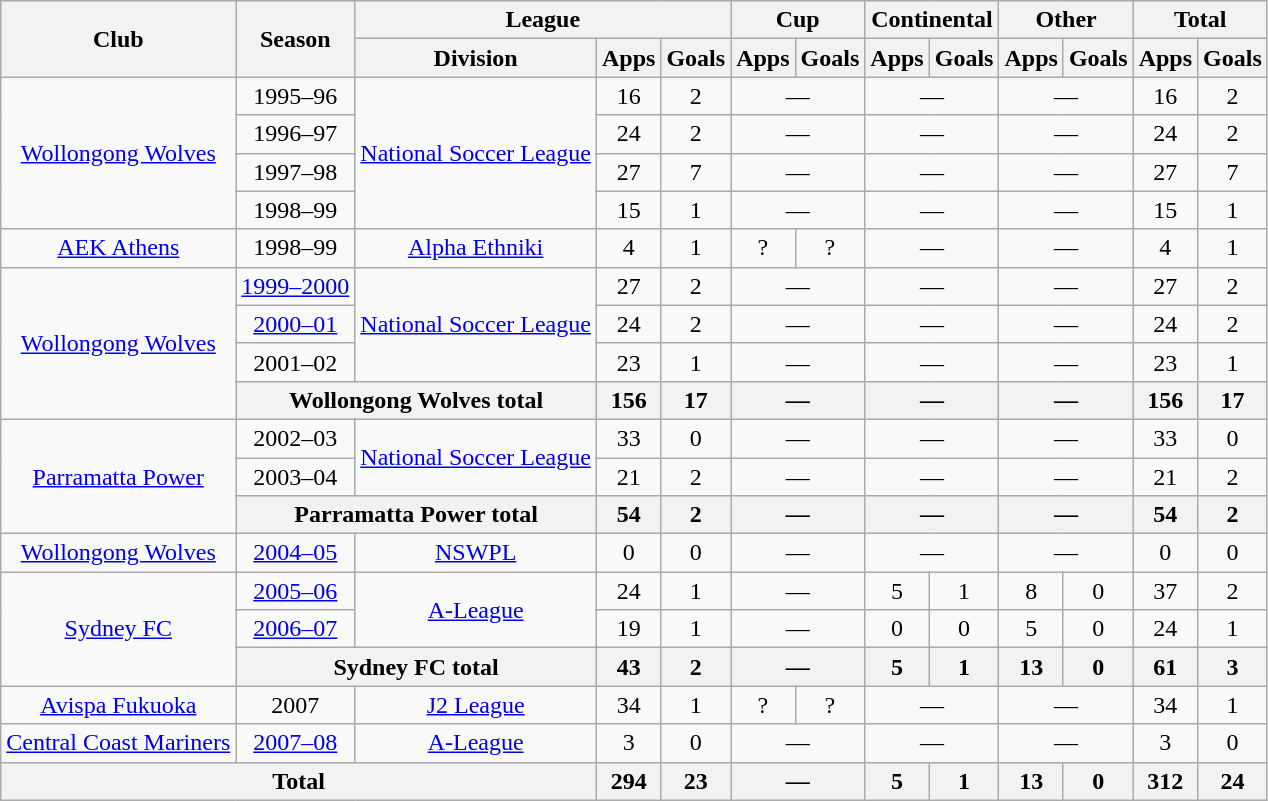<table class="wikitable" border="1" style="font-size:100%; text-align: center;">
<tr>
<th rowspan="2">Club</th>
<th rowspan="2">Season</th>
<th colspan="3">League</th>
<th colspan="2">Cup</th>
<th colspan="2">Continental</th>
<th colspan="2">Other</th>
<th colspan="2">Total</th>
</tr>
<tr>
<th>Division</th>
<th>Apps</th>
<th>Goals</th>
<th>Apps</th>
<th>Goals</th>
<th>Apps</th>
<th>Goals</th>
<th>Apps</th>
<th>Goals</th>
<th>Apps</th>
<th>Goals</th>
</tr>
<tr>
<td rowspan="4"><a href='#'>Wollongong Wolves</a></td>
<td>1995–96</td>
<td rowspan="4"><a href='#'>National Soccer League</a></td>
<td>16</td>
<td>2</td>
<td colspan=2>—</td>
<td colspan=2>—</td>
<td colspan=2>—</td>
<td>16</td>
<td>2</td>
</tr>
<tr>
<td>1996–97</td>
<td>24</td>
<td>2</td>
<td colspan=2>—</td>
<td colspan=2>—</td>
<td colspan=2>—</td>
<td>24</td>
<td>2</td>
</tr>
<tr>
<td>1997–98</td>
<td>27</td>
<td>7</td>
<td colspan=2>—</td>
<td colspan=2>—</td>
<td colspan=2>—</td>
<td>27</td>
<td>7</td>
</tr>
<tr>
<td>1998–99</td>
<td>15</td>
<td>1</td>
<td colspan=2>—</td>
<td colspan=2>—</td>
<td colspan=2>—</td>
<td>15</td>
<td>1</td>
</tr>
<tr>
<td><a href='#'>AEK Athens</a></td>
<td>1998–99</td>
<td><a href='#'>Alpha Ethniki</a></td>
<td>4</td>
<td>1</td>
<td>?</td>
<td>?</td>
<td colspan=2>—</td>
<td colspan=2>—</td>
<td>4</td>
<td>1</td>
</tr>
<tr>
<td rowspan="4"><a href='#'>Wollongong Wolves</a></td>
<td><a href='#'>1999–2000</a></td>
<td rowspan="3"><a href='#'>National Soccer League</a></td>
<td>27</td>
<td>2</td>
<td colspan=2>—</td>
<td colspan=2>—</td>
<td colspan=2>—</td>
<td>27</td>
<td>2</td>
</tr>
<tr>
<td><a href='#'>2000–01</a></td>
<td>24</td>
<td>2</td>
<td colspan=2>—</td>
<td colspan=2>—</td>
<td colspan=2>—</td>
<td>24</td>
<td>2</td>
</tr>
<tr>
<td>2001–02</td>
<td>23</td>
<td>1</td>
<td colspan=2>—</td>
<td colspan=2>—</td>
<td colspan=2>—</td>
<td>23</td>
<td>1</td>
</tr>
<tr>
<th colspan=2>Wollongong Wolves total</th>
<th>156</th>
<th>17</th>
<th colspan=2>—</th>
<th colspan=2>—</th>
<th colspan=2>—</th>
<th>156</th>
<th>17</th>
</tr>
<tr>
<td rowspan="3"><a href='#'>Parramatta Power</a></td>
<td>2002–03</td>
<td rowspan="2"><a href='#'>National Soccer League</a></td>
<td>33</td>
<td>0</td>
<td colspan=2>—</td>
<td colspan=2>—</td>
<td colspan=2>—</td>
<td>33</td>
<td>0</td>
</tr>
<tr>
<td>2003–04</td>
<td>21</td>
<td>2</td>
<td colspan=2>—</td>
<td colspan=2>—</td>
<td colspan=2>—</td>
<td>21</td>
<td>2</td>
</tr>
<tr>
<th colspan=2>Parramatta Power total</th>
<th>54</th>
<th>2</th>
<th colspan=2>—</th>
<th colspan=2>—</th>
<th colspan=2>—</th>
<th>54</th>
<th>2</th>
</tr>
<tr>
<td><a href='#'>Wollongong Wolves</a></td>
<td><a href='#'>2004–05</a></td>
<td><a href='#'>NSWPL</a></td>
<td>0</td>
<td>0</td>
<td colspan=2>—</td>
<td colspan=2>—</td>
<td colspan=2>—</td>
<td>0</td>
<td>0</td>
</tr>
<tr>
<td rowspan="3"><a href='#'>Sydney FC</a></td>
<td><a href='#'>2005–06</a></td>
<td rowspan="2"><a href='#'>A-League</a></td>
<td>24</td>
<td>1</td>
<td colspan=2>—</td>
<td>5</td>
<td>1</td>
<td>8</td>
<td>0</td>
<td>37</td>
<td>2</td>
</tr>
<tr>
<td><a href='#'>2006–07</a></td>
<td>19</td>
<td>1</td>
<td colspan=2>—</td>
<td>0</td>
<td>0</td>
<td>5</td>
<td>0</td>
<td>24</td>
<td>1</td>
</tr>
<tr>
<th colspan=2>Sydney FC total</th>
<th>43</th>
<th>2</th>
<th colspan=2>—</th>
<th>5</th>
<th>1</th>
<th>13</th>
<th>0</th>
<th>61</th>
<th>3</th>
</tr>
<tr>
<td><a href='#'>Avispa Fukuoka</a></td>
<td>2007</td>
<td><a href='#'>J2 League</a></td>
<td>34</td>
<td>1</td>
<td>?</td>
<td>?</td>
<td colspan=2>—</td>
<td colspan=2>—</td>
<td>34</td>
<td>1</td>
</tr>
<tr>
<td><a href='#'>Central Coast Mariners</a></td>
<td><a href='#'>2007–08</a></td>
<td><a href='#'>A-League</a></td>
<td>3</td>
<td>0</td>
<td colspan=2>—</td>
<td colspan=2>—</td>
<td colspan=2>—</td>
<td>3</td>
<td>0</td>
</tr>
<tr>
<th colspan=3>Total</th>
<th>294</th>
<th>23</th>
<th colspan=2>—</th>
<th>5</th>
<th>1</th>
<th>13</th>
<th>0</th>
<th>312</th>
<th>24</th>
</tr>
</table>
